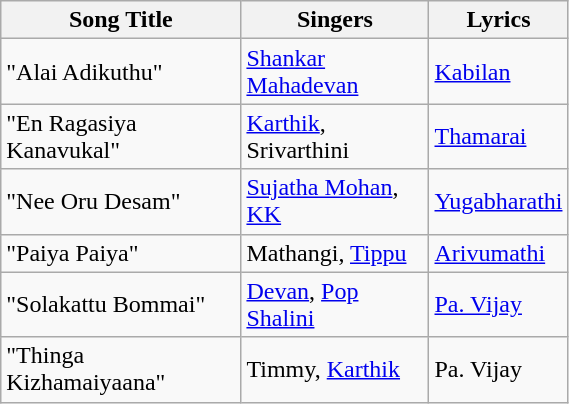<table class="wikitable" style="width:30%;">
<tr>
<th>Song Title</th>
<th>Singers</th>
<th>Lyrics</th>
</tr>
<tr>
<td>"Alai Adikuthu"</td>
<td><a href='#'>Shankar Mahadevan</a></td>
<td><a href='#'>Kabilan</a></td>
</tr>
<tr>
<td>"En Ragasiya Kanavukal"</td>
<td><a href='#'>Karthik</a>, Srivarthini</td>
<td><a href='#'>Thamarai</a></td>
</tr>
<tr>
<td>"Nee Oru Desam"</td>
<td><a href='#'>Sujatha Mohan</a>, <a href='#'>KK</a></td>
<td><a href='#'>Yugabharathi</a></td>
</tr>
<tr>
<td>"Paiya Paiya"</td>
<td>Mathangi, <a href='#'>Tippu</a></td>
<td><a href='#'>Arivumathi</a></td>
</tr>
<tr>
<td>"Solakattu Bommai"</td>
<td><a href='#'>Devan</a>, <a href='#'>Pop Shalini</a></td>
<td><a href='#'>Pa. Vijay</a></td>
</tr>
<tr>
<td>"Thinga Kizhamaiyaana"</td>
<td>Timmy, <a href='#'>Karthik</a></td>
<td>Pa. Vijay</td>
</tr>
</table>
